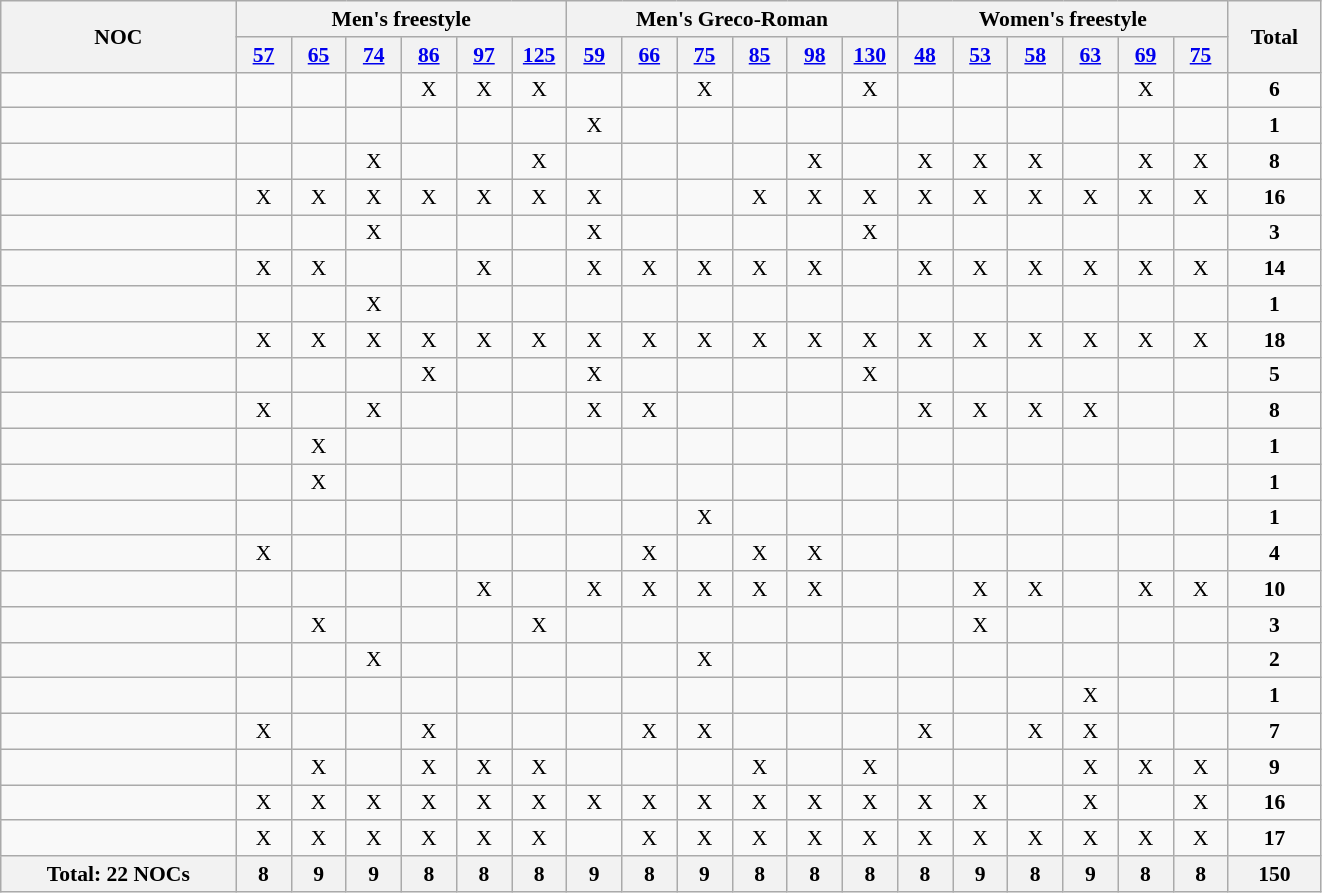<table class="wikitable" style="text-align:center; font-size:90%">
<tr>
<th rowspan="2" width=150 align="left">NOC</th>
<th colspan="6">Men's freestyle</th>
<th colspan="6">Men's Greco-Roman</th>
<th colspan=6>Women's freestyle</th>
<th ! width=55 rowspan="2">Total</th>
</tr>
<tr>
<th width=30><a href='#'>57</a></th>
<th width=30><a href='#'>65</a></th>
<th width=30><a href='#'>74</a></th>
<th width=30><a href='#'>86</a></th>
<th width=30><a href='#'>97</a></th>
<th width=30><a href='#'>125</a></th>
<th width=30><a href='#'>59</a></th>
<th width=30><a href='#'>66</a></th>
<th width=30><a href='#'>75</a></th>
<th width=30><a href='#'>85</a></th>
<th width=30><a href='#'>98</a></th>
<th width=30><a href='#'>130</a></th>
<th width=30><a href='#'>48</a></th>
<th width=30><a href='#'>53</a></th>
<th width=30><a href='#'>58</a></th>
<th width=30><a href='#'>63</a></th>
<th width=30><a href='#'>69</a></th>
<th width=30><a href='#'>75</a></th>
</tr>
<tr>
<td align=left></td>
<td></td>
<td></td>
<td></td>
<td>X</td>
<td>X</td>
<td>X</td>
<td></td>
<td></td>
<td>X</td>
<td></td>
<td></td>
<td>X</td>
<td></td>
<td></td>
<td></td>
<td></td>
<td>X</td>
<td></td>
<td><strong>6</strong></td>
</tr>
<tr>
<td align=left></td>
<td></td>
<td></td>
<td></td>
<td></td>
<td></td>
<td></td>
<td>X</td>
<td></td>
<td></td>
<td></td>
<td></td>
<td></td>
<td></td>
<td></td>
<td></td>
<td></td>
<td></td>
<td></td>
<td><strong>1</strong></td>
</tr>
<tr>
<td align=left></td>
<td></td>
<td></td>
<td>X</td>
<td></td>
<td></td>
<td>X</td>
<td></td>
<td></td>
<td></td>
<td></td>
<td>X</td>
<td></td>
<td>X</td>
<td>X</td>
<td>X</td>
<td></td>
<td>X</td>
<td>X</td>
<td><strong>8</strong></td>
</tr>
<tr>
<td align=left></td>
<td>X</td>
<td>X</td>
<td>X</td>
<td>X</td>
<td>X</td>
<td>X</td>
<td>X</td>
<td></td>
<td></td>
<td>X</td>
<td>X</td>
<td>X</td>
<td>X</td>
<td>X</td>
<td>X</td>
<td>X</td>
<td>X</td>
<td>X</td>
<td><strong>16</strong></td>
</tr>
<tr>
<td align=left></td>
<td></td>
<td></td>
<td>X</td>
<td></td>
<td></td>
<td></td>
<td>X</td>
<td></td>
<td></td>
<td></td>
<td></td>
<td>X</td>
<td></td>
<td></td>
<td></td>
<td></td>
<td></td>
<td></td>
<td><strong>3</strong></td>
</tr>
<tr>
<td align=left></td>
<td>X</td>
<td>X</td>
<td></td>
<td></td>
<td>X</td>
<td></td>
<td>X</td>
<td>X</td>
<td>X</td>
<td>X</td>
<td>X</td>
<td></td>
<td>X</td>
<td>X</td>
<td>X</td>
<td>X</td>
<td>X</td>
<td>X</td>
<td><strong>14</strong></td>
</tr>
<tr>
<td align=left></td>
<td></td>
<td></td>
<td>X</td>
<td></td>
<td></td>
<td></td>
<td></td>
<td></td>
<td></td>
<td></td>
<td></td>
<td></td>
<td></td>
<td></td>
<td></td>
<td></td>
<td></td>
<td></td>
<td><strong>1</strong></td>
</tr>
<tr>
<td align=left></td>
<td>X</td>
<td>X</td>
<td>X</td>
<td>X</td>
<td>X</td>
<td>X</td>
<td>X</td>
<td>X</td>
<td>X</td>
<td>X</td>
<td>X</td>
<td>X</td>
<td>X</td>
<td>X</td>
<td>X</td>
<td>X</td>
<td>X</td>
<td>X</td>
<td><strong>18</strong></td>
</tr>
<tr>
<td align=left></td>
<td></td>
<td></td>
<td></td>
<td>X</td>
<td></td>
<td></td>
<td>X</td>
<td></td>
<td></td>
<td></td>
<td></td>
<td>X</td>
<td></td>
<td></td>
<td></td>
<td></td>
<td></td>
<td></td>
<td><strong>5</strong></td>
</tr>
<tr>
<td align=left></td>
<td>X</td>
<td></td>
<td>X</td>
<td></td>
<td></td>
<td></td>
<td>X</td>
<td>X</td>
<td></td>
<td></td>
<td></td>
<td></td>
<td>X</td>
<td>X</td>
<td>X</td>
<td>X</td>
<td></td>
<td></td>
<td><strong>8</strong></td>
</tr>
<tr>
<td align=left></td>
<td></td>
<td>X</td>
<td></td>
<td></td>
<td></td>
<td></td>
<td></td>
<td></td>
<td></td>
<td></td>
<td></td>
<td></td>
<td></td>
<td></td>
<td></td>
<td></td>
<td></td>
<td></td>
<td><strong>1</strong></td>
</tr>
<tr>
<td align=left></td>
<td></td>
<td>X</td>
<td></td>
<td></td>
<td></td>
<td></td>
<td></td>
<td></td>
<td></td>
<td></td>
<td></td>
<td></td>
<td></td>
<td></td>
<td></td>
<td></td>
<td></td>
<td></td>
<td><strong>1</strong></td>
</tr>
<tr>
<td align=left></td>
<td></td>
<td></td>
<td></td>
<td></td>
<td></td>
<td></td>
<td></td>
<td></td>
<td>X</td>
<td></td>
<td></td>
<td></td>
<td></td>
<td></td>
<td></td>
<td></td>
<td></td>
<td></td>
<td><strong>1</strong></td>
</tr>
<tr>
<td align=left></td>
<td>X</td>
<td></td>
<td></td>
<td></td>
<td></td>
<td></td>
<td></td>
<td>X</td>
<td></td>
<td>X</td>
<td>X</td>
<td></td>
<td></td>
<td></td>
<td></td>
<td></td>
<td></td>
<td></td>
<td><strong>4</strong></td>
</tr>
<tr>
<td align=left></td>
<td></td>
<td></td>
<td></td>
<td></td>
<td>X</td>
<td></td>
<td>X</td>
<td>X</td>
<td>X</td>
<td>X</td>
<td>X</td>
<td></td>
<td></td>
<td>X</td>
<td>X</td>
<td></td>
<td>X</td>
<td>X</td>
<td><strong>10</strong></td>
</tr>
<tr>
<td align=left></td>
<td></td>
<td>X</td>
<td></td>
<td></td>
<td></td>
<td>X</td>
<td></td>
<td></td>
<td></td>
<td></td>
<td></td>
<td></td>
<td></td>
<td>X</td>
<td></td>
<td></td>
<td></td>
<td></td>
<td><strong>3</strong></td>
</tr>
<tr>
<td align=left></td>
<td></td>
<td></td>
<td>X</td>
<td></td>
<td></td>
<td></td>
<td></td>
<td></td>
<td>X</td>
<td></td>
<td></td>
<td></td>
<td></td>
<td></td>
<td></td>
<td></td>
<td></td>
<td></td>
<td><strong>2</strong></td>
</tr>
<tr>
<td align=left></td>
<td></td>
<td></td>
<td></td>
<td></td>
<td></td>
<td></td>
<td></td>
<td></td>
<td></td>
<td></td>
<td></td>
<td></td>
<td></td>
<td></td>
<td></td>
<td>X</td>
<td></td>
<td></td>
<td><strong>1</strong></td>
</tr>
<tr>
<td align=left></td>
<td>X</td>
<td></td>
<td></td>
<td>X</td>
<td></td>
<td></td>
<td></td>
<td>X</td>
<td>X</td>
<td></td>
<td></td>
<td></td>
<td>X</td>
<td></td>
<td>X</td>
<td>X</td>
<td></td>
<td></td>
<td><strong>7</strong></td>
</tr>
<tr>
<td align=left></td>
<td></td>
<td>X</td>
<td></td>
<td>X</td>
<td>X</td>
<td>X</td>
<td></td>
<td></td>
<td></td>
<td>X</td>
<td></td>
<td>X</td>
<td></td>
<td></td>
<td></td>
<td>X</td>
<td>X</td>
<td>X</td>
<td><strong>9</strong></td>
</tr>
<tr>
<td align=left></td>
<td>X</td>
<td>X</td>
<td>X</td>
<td>X</td>
<td>X</td>
<td>X</td>
<td>X</td>
<td>X</td>
<td>X</td>
<td>X</td>
<td>X</td>
<td>X</td>
<td>X</td>
<td>X</td>
<td></td>
<td>X</td>
<td></td>
<td>X</td>
<td><strong>16</strong></td>
</tr>
<tr>
<td align=left></td>
<td>X</td>
<td>X</td>
<td>X</td>
<td>X</td>
<td>X</td>
<td>X</td>
<td></td>
<td>X</td>
<td>X</td>
<td>X</td>
<td>X</td>
<td>X</td>
<td>X</td>
<td>X</td>
<td>X</td>
<td>X</td>
<td>X</td>
<td>X</td>
<td><strong>17</strong></td>
</tr>
<tr>
<th>Total: 22 NOCs</th>
<th>8</th>
<th>9</th>
<th>9</th>
<th>8</th>
<th>8</th>
<th>8</th>
<th>9</th>
<th>8</th>
<th>9</th>
<th>8</th>
<th>8</th>
<th>8</th>
<th>8</th>
<th>9</th>
<th>8</th>
<th>9</th>
<th>8</th>
<th>8</th>
<th>150</th>
</tr>
</table>
